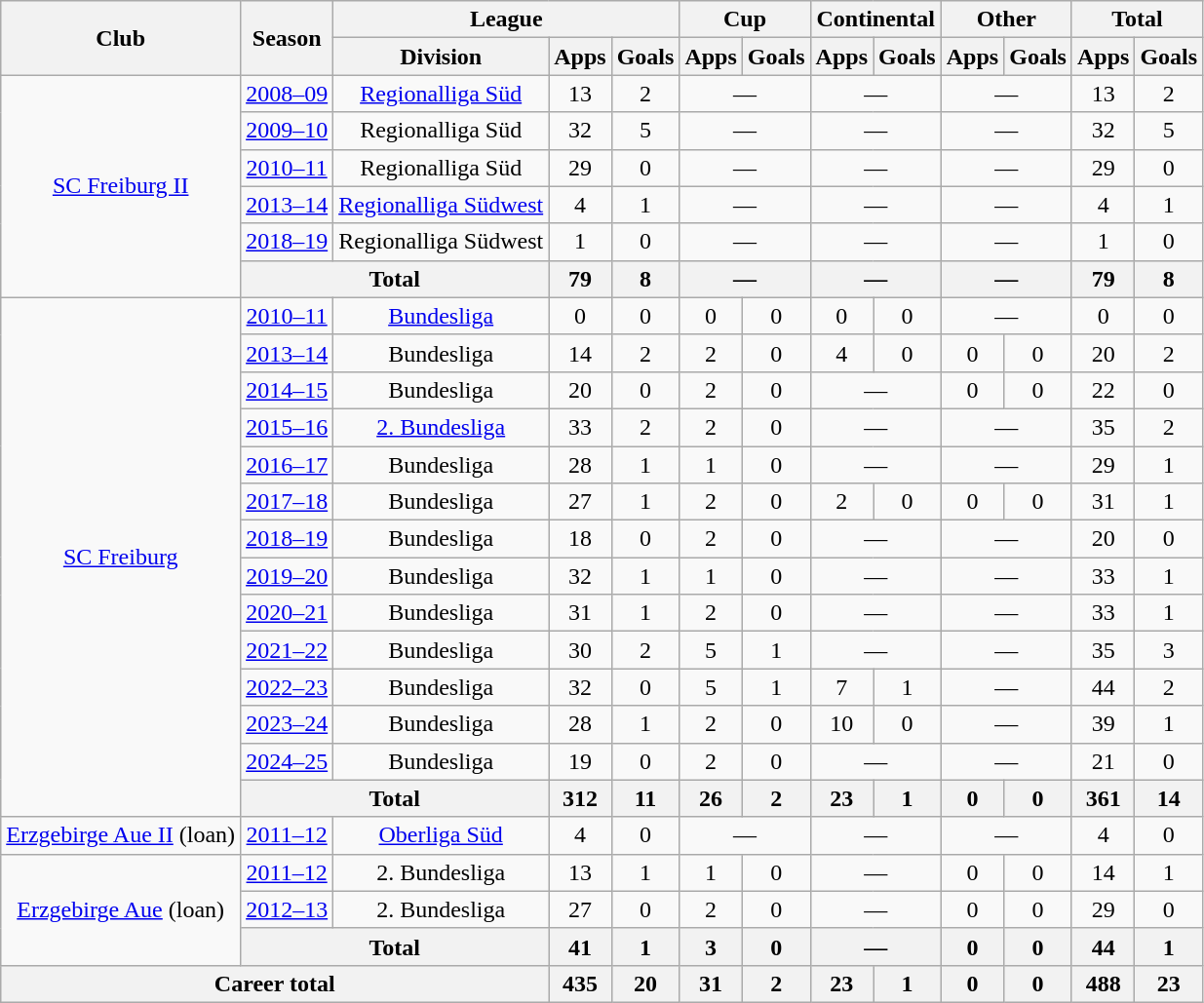<table class="wikitable" Style="text-align: center">
<tr>
<th rowspan="2">Club</th>
<th rowspan="2">Season</th>
<th colspan="3">League</th>
<th colspan="2">Cup</th>
<th colspan="2">Continental</th>
<th colspan="2">Other</th>
<th colspan="2">Total</th>
</tr>
<tr>
<th>Division</th>
<th>Apps</th>
<th>Goals</th>
<th>Apps</th>
<th>Goals</th>
<th>Apps</th>
<th>Goals</th>
<th>Apps</th>
<th>Goals</th>
<th>Apps</th>
<th>Goals</th>
</tr>
<tr>
<td rowspan="6"><a href='#'>SC Freiburg II</a></td>
<td><a href='#'>2008–09</a></td>
<td><a href='#'>Regionalliga Süd</a></td>
<td>13</td>
<td>2</td>
<td colspan="2">—</td>
<td colspan="2">—</td>
<td colspan="2">—</td>
<td>13</td>
<td>2</td>
</tr>
<tr>
<td><a href='#'>2009–10</a></td>
<td>Regionalliga Süd</td>
<td>32</td>
<td>5</td>
<td colspan="2">—</td>
<td colspan="2">—</td>
<td colspan="2">—</td>
<td>32</td>
<td>5</td>
</tr>
<tr>
<td><a href='#'>2010–11</a></td>
<td>Regionalliga Süd</td>
<td>29</td>
<td>0</td>
<td colspan="2">—</td>
<td colspan="2">—</td>
<td colspan="2">—</td>
<td>29</td>
<td>0</td>
</tr>
<tr>
<td><a href='#'>2013–14</a></td>
<td><a href='#'>Regionalliga Südwest</a></td>
<td>4</td>
<td>1</td>
<td colspan="2">—</td>
<td colspan="2">—</td>
<td colspan="2">—</td>
<td>4</td>
<td>1</td>
</tr>
<tr>
<td><a href='#'>2018–19</a></td>
<td>Regionalliga Südwest</td>
<td>1</td>
<td>0</td>
<td colspan="2">—</td>
<td colspan="2">—</td>
<td colspan="2">—</td>
<td>1</td>
<td>0</td>
</tr>
<tr>
<th colspan="2">Total</th>
<th>79</th>
<th>8</th>
<th colspan="2">—</th>
<th colspan="2">—</th>
<th colspan="2">—</th>
<th>79</th>
<th>8</th>
</tr>
<tr>
<td rowspan="14"><a href='#'>SC Freiburg</a></td>
<td><a href='#'>2010–11</a></td>
<td><a href='#'>Bundesliga</a></td>
<td>0</td>
<td>0</td>
<td>0</td>
<td>0</td>
<td>0</td>
<td>0</td>
<td colspan="2">—</td>
<td>0</td>
<td>0</td>
</tr>
<tr>
<td><a href='#'>2013–14</a></td>
<td>Bundesliga</td>
<td>14</td>
<td>2</td>
<td>2</td>
<td>0</td>
<td>4</td>
<td>0</td>
<td>0</td>
<td>0</td>
<td>20</td>
<td>2</td>
</tr>
<tr>
<td><a href='#'>2014–15</a></td>
<td>Bundesliga</td>
<td>20</td>
<td>0</td>
<td>2</td>
<td>0</td>
<td colspan="2">—</td>
<td>0</td>
<td>0</td>
<td>22</td>
<td>0</td>
</tr>
<tr>
<td><a href='#'>2015–16</a></td>
<td><a href='#'>2. Bundesliga</a></td>
<td>33</td>
<td>2</td>
<td>2</td>
<td>0</td>
<td colspan="2">—</td>
<td colspan="2">—</td>
<td>35</td>
<td>2</td>
</tr>
<tr>
<td><a href='#'>2016–17</a></td>
<td>Bundesliga</td>
<td>28</td>
<td>1</td>
<td>1</td>
<td>0</td>
<td colspan="2">—</td>
<td colspan="2">—</td>
<td>29</td>
<td>1</td>
</tr>
<tr>
<td><a href='#'>2017–18</a></td>
<td>Bundesliga</td>
<td>27</td>
<td>1</td>
<td>2</td>
<td>0</td>
<td>2</td>
<td>0</td>
<td>0</td>
<td>0</td>
<td>31</td>
<td>1</td>
</tr>
<tr>
<td><a href='#'>2018–19</a></td>
<td>Bundesliga</td>
<td>18</td>
<td>0</td>
<td>2</td>
<td>0</td>
<td colspan="2">—</td>
<td colspan="2">—</td>
<td>20</td>
<td>0</td>
</tr>
<tr>
<td><a href='#'>2019–20</a></td>
<td>Bundesliga</td>
<td>32</td>
<td>1</td>
<td>1</td>
<td>0</td>
<td colspan="2">—</td>
<td colspan="2">—</td>
<td>33</td>
<td>1</td>
</tr>
<tr>
<td><a href='#'>2020–21</a></td>
<td>Bundesliga</td>
<td>31</td>
<td>1</td>
<td>2</td>
<td>0</td>
<td colspan="2">—</td>
<td colspan="2">—</td>
<td>33</td>
<td>1</td>
</tr>
<tr>
<td><a href='#'>2021–22</a></td>
<td>Bundesliga</td>
<td>30</td>
<td>2</td>
<td>5</td>
<td>1</td>
<td colspan="2">—</td>
<td colspan="2">—</td>
<td>35</td>
<td>3</td>
</tr>
<tr>
<td><a href='#'>2022–23</a></td>
<td>Bundesliga</td>
<td>32</td>
<td>0</td>
<td>5</td>
<td>1</td>
<td>7</td>
<td>1</td>
<td colspan="2">—</td>
<td>44</td>
<td>2</td>
</tr>
<tr>
<td><a href='#'>2023–24</a></td>
<td>Bundesliga</td>
<td>28</td>
<td>1</td>
<td>2</td>
<td>0</td>
<td>10</td>
<td>0</td>
<td colspan="2">—</td>
<td>39</td>
<td>1</td>
</tr>
<tr>
<td><a href='#'>2024–25</a></td>
<td>Bundesliga</td>
<td>19</td>
<td>0</td>
<td>2</td>
<td>0</td>
<td colspan="2">—</td>
<td colspan="2">—</td>
<td>21</td>
<td>0</td>
</tr>
<tr>
<th colspan="2">Total</th>
<th>312</th>
<th>11</th>
<th>26</th>
<th>2</th>
<th>23</th>
<th>1</th>
<th>0</th>
<th>0</th>
<th>361</th>
<th>14</th>
</tr>
<tr>
<td><a href='#'>Erzgebirge Aue II</a> (loan)</td>
<td><a href='#'>2011–12</a></td>
<td><a href='#'>Oberliga Süd</a></td>
<td>4</td>
<td>0</td>
<td colspan="2">—</td>
<td colspan="2">—</td>
<td colspan="2">—</td>
<td>4</td>
<td>0</td>
</tr>
<tr>
<td rowspan="3"><a href='#'>Erzgebirge Aue</a> (loan)</td>
<td><a href='#'>2011–12</a></td>
<td>2. Bundesliga</td>
<td>13</td>
<td>1</td>
<td>1</td>
<td>0</td>
<td colspan="2">—</td>
<td>0</td>
<td>0</td>
<td>14</td>
<td>1</td>
</tr>
<tr>
<td><a href='#'>2012–13</a></td>
<td>2. Bundesliga</td>
<td>27</td>
<td>0</td>
<td>2</td>
<td>0</td>
<td colspan="2">—</td>
<td>0</td>
<td>0</td>
<td>29</td>
<td>0</td>
</tr>
<tr>
<th colspan="2">Total</th>
<th>41</th>
<th>1</th>
<th>3</th>
<th>0</th>
<th colspan="2">—</th>
<th>0</th>
<th>0</th>
<th>44</th>
<th>1</th>
</tr>
<tr>
<th colspan="3">Career total</th>
<th>435</th>
<th>20</th>
<th>31</th>
<th>2</th>
<th>23</th>
<th>1</th>
<th>0</th>
<th>0</th>
<th>488</th>
<th>23</th>
</tr>
</table>
